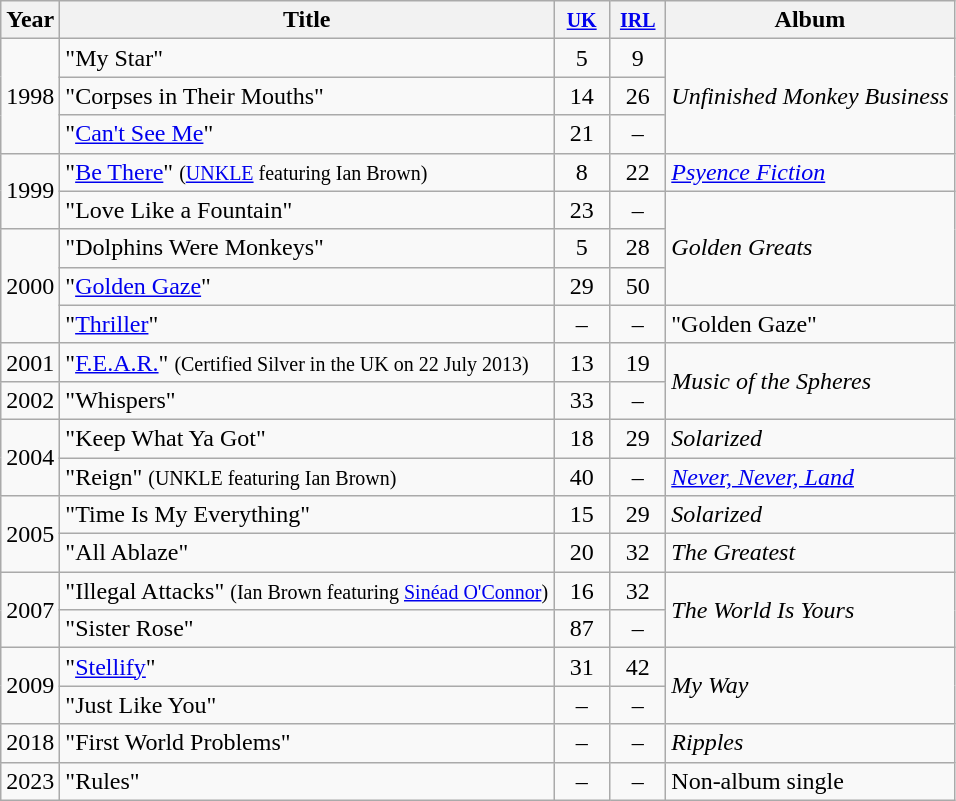<table class="wikitable" style=text-align:center;>
<tr>
<th>Year</th>
<th>Title</th>
<th width=30><small><a href='#'>UK</a></small><br></th>
<th width=30><small><a href='#'>IRL</a></small><br></th>
<th>Album</th>
</tr>
<tr>
<td rowspan=3>1998</td>
<td align=left>"My Star"</td>
<td>5</td>
<td>9</td>
<td align=left rowspan=3><em>Unfinished Monkey Business</em></td>
</tr>
<tr>
<td align=left>"Corpses in Their Mouths"</td>
<td>14</td>
<td>26</td>
</tr>
<tr>
<td align=left>"<a href='#'>Can't See Me</a>"</td>
<td>21</td>
<td>–</td>
</tr>
<tr>
<td rowspan=2>1999</td>
<td align=left>"<a href='#'>Be There</a>" <small>(<a href='#'>UNKLE</a> featuring Ian Brown)</small></td>
<td>8</td>
<td>22</td>
<td align=left><em><a href='#'>Psyence Fiction</a></em></td>
</tr>
<tr>
<td align=left>"Love Like a Fountain"</td>
<td>23</td>
<td>–</td>
<td align=left rowspan=3><em>Golden Greats</em></td>
</tr>
<tr>
<td rowspan=3>2000</td>
<td align=left>"Dolphins Were Monkeys"</td>
<td>5</td>
<td>28</td>
</tr>
<tr>
<td align=left>"<a href='#'>Golden Gaze</a>"</td>
<td>29</td>
<td>50</td>
</tr>
<tr>
<td align=left>"<a href='#'>Thriller</a>"</td>
<td>–</td>
<td>–</td>
<td align=left>"Golden Gaze"</td>
</tr>
<tr>
<td>2001</td>
<td align=left>"<a href='#'>F.E.A.R.</a>" <small>(Certified Silver in the UK on 22 July 2013)</small></td>
<td>13</td>
<td>19</td>
<td align=left rowspan=2><em>Music of the Spheres</em></td>
</tr>
<tr>
<td>2002</td>
<td align=left>"Whispers"</td>
<td>33</td>
<td>–</td>
</tr>
<tr>
<td rowspan=2>2004</td>
<td align=left>"Keep What Ya Got"</td>
<td>18</td>
<td>29</td>
<td align=left><em>Solarized</em></td>
</tr>
<tr>
<td align=left>"Reign" <small>(UNKLE featuring Ian Brown)</small></td>
<td>40</td>
<td>–</td>
<td align=left><em><a href='#'>Never, Never, Land</a></em></td>
</tr>
<tr>
<td rowspan=2>2005</td>
<td align=left>"Time Is My Everything"</td>
<td>15</td>
<td>29</td>
<td align=left><em>Solarized</em></td>
</tr>
<tr>
<td align=left>"All Ablaze"</td>
<td>20</td>
<td>32</td>
<td align=left><em>The Greatest</em></td>
</tr>
<tr>
<td rowspan=2>2007</td>
<td align=left>"Illegal Attacks" <small>(Ian Brown featuring <a href='#'>Sinéad O'Connor</a>)</small></td>
<td>16</td>
<td>32</td>
<td align=left rowspan=2><em>The World Is Yours</em></td>
</tr>
<tr>
<td align=left>"Sister Rose"</td>
<td>87</td>
<td>–</td>
</tr>
<tr>
<td rowspan=2>2009</td>
<td align=left>"<a href='#'>Stellify</a>"</td>
<td>31</td>
<td>42</td>
<td align=left rowspan=2><em>My Way</em></td>
</tr>
<tr>
<td align=left>"Just Like You"</td>
<td>–</td>
<td>–</td>
</tr>
<tr>
<td>2018</td>
<td align=left>"First World Problems"</td>
<td>–</td>
<td>–</td>
<td align=left><em>Ripples</em></td>
</tr>
<tr>
<td>2023</td>
<td align=left>"Rules"</td>
<td>–</td>
<td>–</td>
<td align=left>Non-album single</td>
</tr>
</table>
